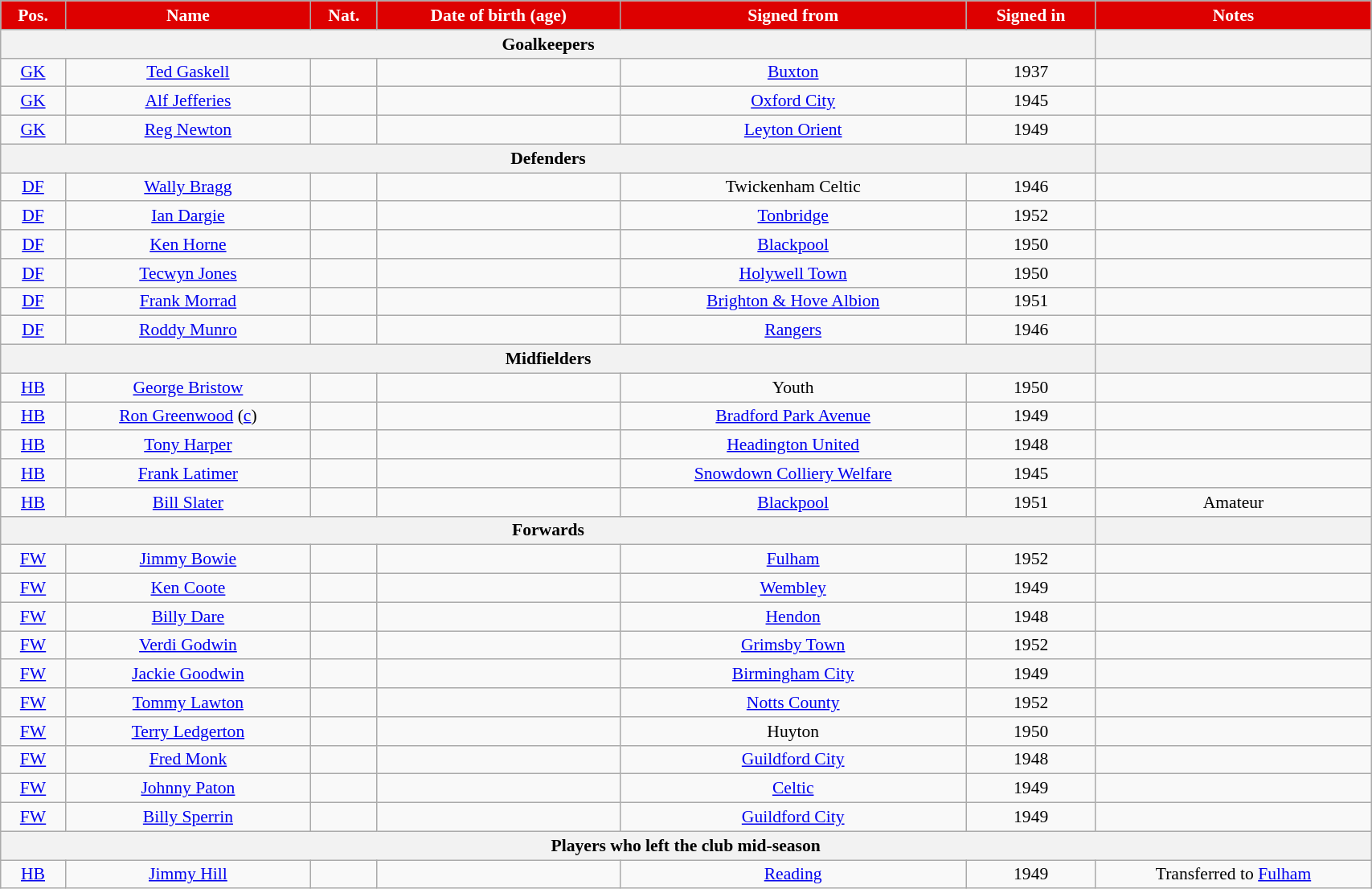<table class="wikitable"  style="text-align:center; font-size:90%; width:90%;">
<tr>
<th style="background:#d00; color:white; text-align:center;">Pos.</th>
<th style="background:#d00; color:white; text-align:center;">Name</th>
<th style="background:#d00; color:white; text-align:center;">Nat.</th>
<th style="background:#d00; color:white; text-align:center;">Date of birth (age)</th>
<th style="background:#d00; color:white; text-align:center;">Signed from</th>
<th style="background:#d00; color:white; text-align:center;">Signed in</th>
<th style="background:#d00; color:white; text-align:center;">Notes</th>
</tr>
<tr>
<th colspan="6">Goalkeepers</th>
<th></th>
</tr>
<tr>
<td><a href='#'>GK</a></td>
<td><a href='#'>Ted Gaskell</a></td>
<td></td>
<td></td>
<td><a href='#'>Buxton</a></td>
<td>1937</td>
<td></td>
</tr>
<tr>
<td><a href='#'>GK</a></td>
<td><a href='#'>Alf Jefferies</a></td>
<td></td>
<td></td>
<td><a href='#'>Oxford City</a></td>
<td>1945</td>
<td></td>
</tr>
<tr>
<td><a href='#'>GK</a></td>
<td><a href='#'>Reg Newton</a></td>
<td></td>
<td></td>
<td><a href='#'>Leyton Orient</a></td>
<td>1949</td>
<td></td>
</tr>
<tr>
<th colspan="6">Defenders</th>
<th></th>
</tr>
<tr>
<td><a href='#'>DF</a></td>
<td><a href='#'>Wally Bragg</a></td>
<td></td>
<td></td>
<td>Twickenham Celtic</td>
<td>1946</td>
<td></td>
</tr>
<tr>
<td><a href='#'>DF</a></td>
<td><a href='#'>Ian Dargie</a></td>
<td></td>
<td></td>
<td><a href='#'>Tonbridge</a></td>
<td>1952</td>
<td></td>
</tr>
<tr>
<td><a href='#'>DF</a></td>
<td><a href='#'>Ken Horne</a></td>
<td></td>
<td></td>
<td><a href='#'>Blackpool</a></td>
<td>1950</td>
<td></td>
</tr>
<tr>
<td><a href='#'>DF</a></td>
<td><a href='#'>Tecwyn Jones</a></td>
<td></td>
<td></td>
<td><a href='#'>Holywell Town</a></td>
<td>1950</td>
<td></td>
</tr>
<tr>
<td><a href='#'>DF</a></td>
<td><a href='#'>Frank Morrad</a></td>
<td></td>
<td></td>
<td><a href='#'>Brighton & Hove Albion</a></td>
<td>1951</td>
<td></td>
</tr>
<tr>
<td><a href='#'>DF</a></td>
<td><a href='#'>Roddy Munro</a></td>
<td></td>
<td></td>
<td><a href='#'>Rangers</a></td>
<td>1946</td>
<td></td>
</tr>
<tr>
<th colspan="6">Midfielders</th>
<th></th>
</tr>
<tr>
<td><a href='#'>HB</a></td>
<td><a href='#'>George Bristow</a></td>
<td></td>
<td></td>
<td>Youth</td>
<td>1950</td>
<td></td>
</tr>
<tr>
<td><a href='#'>HB</a></td>
<td><a href='#'>Ron Greenwood</a> (<a href='#'>c</a>)</td>
<td></td>
<td></td>
<td><a href='#'>Bradford Park Avenue</a></td>
<td>1949</td>
<td></td>
</tr>
<tr>
<td><a href='#'>HB</a></td>
<td><a href='#'>Tony Harper</a></td>
<td></td>
<td></td>
<td><a href='#'>Headington United</a></td>
<td>1948</td>
<td></td>
</tr>
<tr>
<td><a href='#'>HB</a></td>
<td><a href='#'>Frank Latimer</a></td>
<td></td>
<td></td>
<td><a href='#'>Snowdown Colliery Welfare</a></td>
<td>1945</td>
<td></td>
</tr>
<tr>
<td><a href='#'>HB</a></td>
<td><a href='#'>Bill Slater</a></td>
<td></td>
<td></td>
<td><a href='#'>Blackpool</a></td>
<td>1951</td>
<td>Amateur</td>
</tr>
<tr>
<th colspan="6">Forwards</th>
<th></th>
</tr>
<tr>
<td><a href='#'>FW</a></td>
<td><a href='#'>Jimmy Bowie</a></td>
<td></td>
<td></td>
<td><a href='#'>Fulham</a></td>
<td>1952</td>
<td></td>
</tr>
<tr>
<td><a href='#'>FW</a></td>
<td><a href='#'>Ken Coote</a></td>
<td></td>
<td></td>
<td><a href='#'>Wembley</a></td>
<td>1949</td>
<td></td>
</tr>
<tr>
<td><a href='#'>FW</a></td>
<td><a href='#'>Billy Dare</a></td>
<td></td>
<td></td>
<td><a href='#'>Hendon</a></td>
<td>1948</td>
<td></td>
</tr>
<tr>
<td><a href='#'>FW</a></td>
<td><a href='#'>Verdi Godwin</a></td>
<td></td>
<td></td>
<td><a href='#'>Grimsby Town</a></td>
<td>1952</td>
<td></td>
</tr>
<tr>
<td><a href='#'>FW</a></td>
<td><a href='#'>Jackie Goodwin</a></td>
<td></td>
<td></td>
<td><a href='#'>Birmingham City</a></td>
<td>1949</td>
<td></td>
</tr>
<tr>
<td><a href='#'>FW</a></td>
<td><a href='#'>Tommy Lawton</a></td>
<td></td>
<td></td>
<td><a href='#'>Notts County</a></td>
<td>1952</td>
<td></td>
</tr>
<tr>
<td><a href='#'>FW</a></td>
<td><a href='#'>Terry Ledgerton</a></td>
<td></td>
<td></td>
<td>Huyton</td>
<td>1950</td>
<td></td>
</tr>
<tr>
<td><a href='#'>FW</a></td>
<td><a href='#'>Fred Monk</a></td>
<td></td>
<td></td>
<td><a href='#'>Guildford City</a></td>
<td>1948</td>
<td></td>
</tr>
<tr>
<td><a href='#'>FW</a></td>
<td><a href='#'>Johnny Paton</a></td>
<td></td>
<td></td>
<td><a href='#'>Celtic</a></td>
<td>1949</td>
<td></td>
</tr>
<tr>
<td><a href='#'>FW</a></td>
<td><a href='#'>Billy Sperrin</a></td>
<td></td>
<td></td>
<td><a href='#'>Guildford City</a></td>
<td>1949</td>
<td></td>
</tr>
<tr>
<th colspan="7">Players who left the club mid-season</th>
</tr>
<tr>
<td><a href='#'>HB</a></td>
<td><a href='#'>Jimmy Hill</a></td>
<td></td>
<td></td>
<td><a href='#'>Reading</a></td>
<td>1949</td>
<td>Transferred to <a href='#'>Fulham</a></td>
</tr>
</table>
